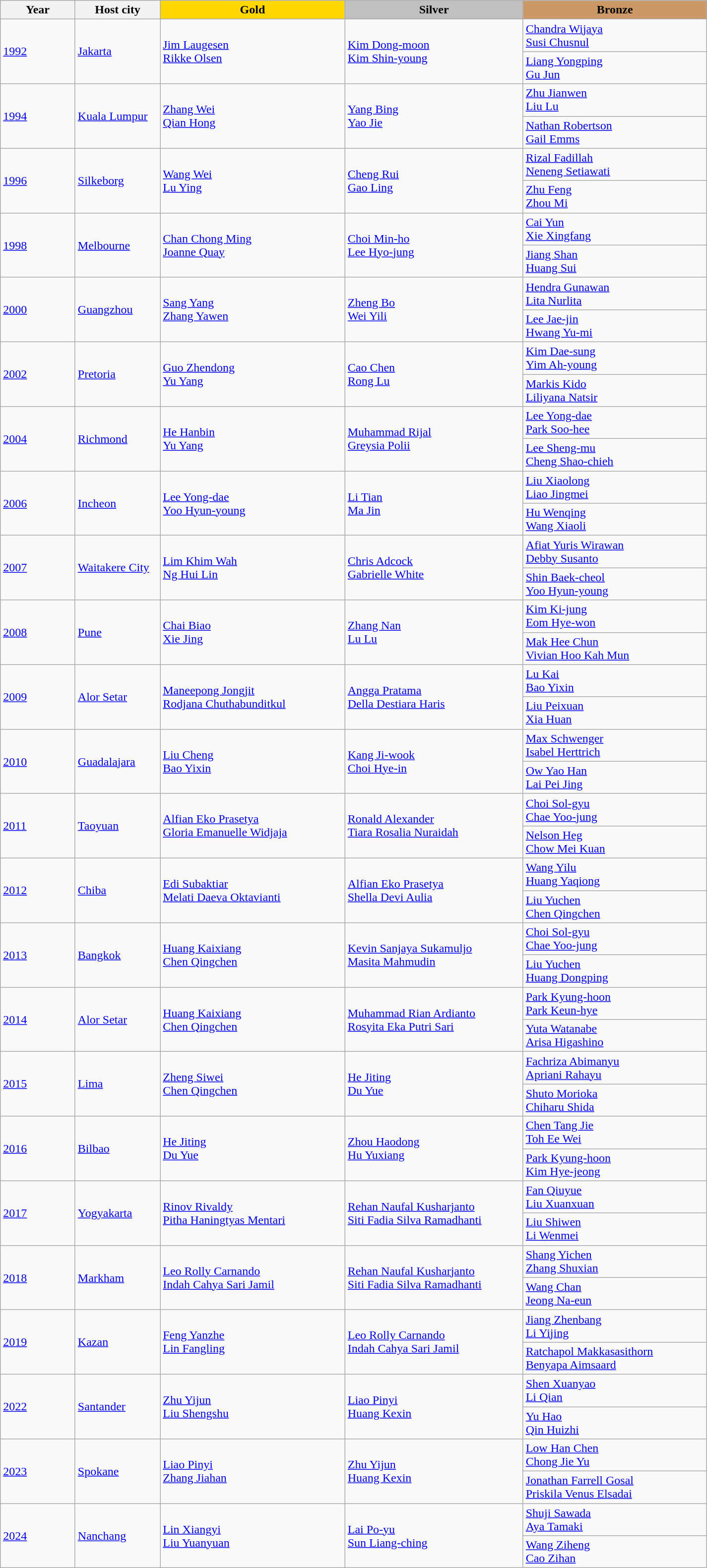<table class="wikitable" style="text-align: left; width: 950px;">
<tr>
<th width="120">Year</th>
<th width="120">Host city</th>
<th width="300" style="background-color: gold">Gold</th>
<th width="300" style="background-color: silver">Silver</th>
<th width="300" style="background-color: #cc9966">Bronze</th>
</tr>
<tr>
<td rowspan="2"><a href='#'>1992</a></td>
<td rowspan="2"><a href='#'>Jakarta</a></td>
<td rowspan="2"> <a href='#'>Jim Laugesen</a><br> <a href='#'>Rikke Olsen</a></td>
<td rowspan="2"> <a href='#'>Kim Dong-moon</a><br> <a href='#'>Kim Shin-young</a></td>
<td> <a href='#'>Chandra Wijaya</a><br> <a href='#'>Susi Chusnul</a></td>
</tr>
<tr>
<td> <a href='#'>Liang Yongping</a><br> <a href='#'>Gu Jun</a></td>
</tr>
<tr>
<td rowspan="2"><a href='#'>1994</a></td>
<td rowspan="2"><a href='#'>Kuala Lumpur</a></td>
<td rowspan="2"> <a href='#'>Zhang Wei</a><br> <a href='#'>Qian Hong</a></td>
<td rowspan="2"> <a href='#'>Yang Bing</a><br> <a href='#'>Yao Jie</a></td>
<td> <a href='#'>Zhu Jianwen</a><br> <a href='#'>Liu Lu</a></td>
</tr>
<tr>
<td> <a href='#'>Nathan Robertson</a><br> <a href='#'>Gail Emms</a></td>
</tr>
<tr>
<td rowspan="2"><a href='#'>1996</a></td>
<td rowspan="2"><a href='#'>Silkeborg</a></td>
<td rowspan="2"> <a href='#'>Wang Wei</a><br> <a href='#'>Lu Ying</a></td>
<td rowspan="2"> <a href='#'>Cheng Rui</a><br> <a href='#'>Gao Ling</a></td>
<td> <a href='#'>Rizal Fadillah</a><br> <a href='#'>Neneng Setiawati</a></td>
</tr>
<tr>
<td> <a href='#'>Zhu Feng</a><br> <a href='#'>Zhou Mi</a></td>
</tr>
<tr>
<td rowspan="2"><a href='#'>1998</a></td>
<td rowspan="2"><a href='#'>Melbourne</a></td>
<td rowspan="2"> <a href='#'>Chan Chong Ming</a><br> <a href='#'>Joanne Quay</a></td>
<td rowspan="2"> <a href='#'>Choi Min-ho</a><br> <a href='#'>Lee Hyo-jung</a></td>
<td> <a href='#'>Cai Yun</a><br> <a href='#'>Xie Xingfang</a></td>
</tr>
<tr>
<td> <a href='#'>Jiang Shan</a><br> <a href='#'>Huang Sui</a></td>
</tr>
<tr>
<td rowspan="2"><a href='#'>2000</a></td>
<td rowspan="2"><a href='#'>Guangzhou</a></td>
<td rowspan="2"> <a href='#'>Sang Yang</a><br> <a href='#'>Zhang Yawen</a></td>
<td rowspan="2"> <a href='#'>Zheng Bo</a><br> <a href='#'>Wei Yili</a></td>
<td> <a href='#'>Hendra Gunawan</a><br> <a href='#'>Lita Nurlita</a></td>
</tr>
<tr>
<td> <a href='#'>Lee Jae-jin</a><br> <a href='#'>Hwang Yu-mi</a></td>
</tr>
<tr>
<td rowspan="2"><a href='#'>2002</a></td>
<td rowspan="2"><a href='#'>Pretoria</a></td>
<td rowspan="2"> <a href='#'>Guo Zhendong</a><br> <a href='#'>Yu Yang</a></td>
<td rowspan="2"> <a href='#'>Cao Chen</a><br> <a href='#'>Rong Lu</a></td>
<td> <a href='#'>Kim Dae-sung</a><br> <a href='#'>Yim Ah-young</a></td>
</tr>
<tr>
<td> <a href='#'>Markis Kido</a><br> <a href='#'>Liliyana Natsir</a></td>
</tr>
<tr>
<td rowspan="2"><a href='#'>2004</a></td>
<td rowspan="2"><a href='#'>Richmond</a></td>
<td rowspan="2"> <a href='#'>He Hanbin</a><br> <a href='#'>Yu Yang</a></td>
<td rowspan="2"> <a href='#'>Muhammad Rijal</a><br> <a href='#'>Greysia Polii</a></td>
<td> <a href='#'>Lee Yong-dae</a><br> <a href='#'>Park Soo-hee</a></td>
</tr>
<tr>
<td> <a href='#'>Lee Sheng-mu</a><br> <a href='#'>Cheng Shao-chieh</a></td>
</tr>
<tr>
<td rowspan="2"><a href='#'>2006</a></td>
<td rowspan="2"><a href='#'>Incheon</a></td>
<td rowspan="2"> <a href='#'>Lee Yong-dae</a><br> <a href='#'>Yoo Hyun-young</a></td>
<td rowspan="2"> <a href='#'>Li Tian</a><br> <a href='#'>Ma Jin</a></td>
<td> <a href='#'>Liu Xiaolong</a><br> <a href='#'>Liao Jingmei</a></td>
</tr>
<tr>
<td> <a href='#'>Hu Wenqing</a><br> <a href='#'>Wang Xiaoli</a></td>
</tr>
<tr>
<td rowspan="2"><a href='#'>2007</a></td>
<td rowspan="2"><a href='#'>Waitakere City</a></td>
<td rowspan="2"> <a href='#'>Lim Khim Wah</a><br> <a href='#'>Ng Hui Lin</a></td>
<td rowspan="2"> <a href='#'>Chris Adcock</a><br> <a href='#'>Gabrielle White</a></td>
<td> <a href='#'>Afiat Yuris Wirawan</a><br> <a href='#'>Debby Susanto</a></td>
</tr>
<tr>
<td> <a href='#'>Shin Baek-cheol</a><br> <a href='#'>Yoo Hyun-young</a></td>
</tr>
<tr>
<td rowspan="2"><a href='#'>2008</a></td>
<td rowspan="2"><a href='#'>Pune</a></td>
<td rowspan="2"> <a href='#'>Chai Biao</a><br> <a href='#'>Xie Jing</a></td>
<td rowspan="2"> <a href='#'>Zhang Nan</a><br> <a href='#'>Lu Lu</a></td>
<td> <a href='#'>Kim Ki-jung</a><br> <a href='#'>Eom Hye-won</a></td>
</tr>
<tr>
<td> <a href='#'>Mak Hee Chun</a><br> <a href='#'>Vivian Hoo Kah Mun</a></td>
</tr>
<tr>
<td rowspan="2"><a href='#'>2009</a></td>
<td rowspan="2"><a href='#'>Alor Setar</a></td>
<td rowspan="2"> <a href='#'>Maneepong Jongjit</a><br> <a href='#'>Rodjana Chuthabunditkul</a></td>
<td rowspan="2"> <a href='#'>Angga Pratama</a><br> <a href='#'>Della Destiara Haris</a></td>
<td> <a href='#'>Lu Kai</a><br> <a href='#'>Bao Yixin</a></td>
</tr>
<tr>
<td> <a href='#'>Liu Peixuan</a><br> <a href='#'>Xia Huan</a></td>
</tr>
<tr>
<td rowspan="2"><a href='#'>2010</a></td>
<td rowspan="2"><a href='#'>Guadalajara</a></td>
<td rowspan="2"> <a href='#'>Liu Cheng</a><br> <a href='#'>Bao Yixin</a></td>
<td rowspan="2"> <a href='#'>Kang Ji-wook</a><br> <a href='#'>Choi Hye-in</a></td>
<td> <a href='#'>Max Schwenger</a><br> <a href='#'>Isabel Herttrich</a></td>
</tr>
<tr>
<td> <a href='#'>Ow Yao Han</a><br> <a href='#'>Lai Pei Jing</a></td>
</tr>
<tr>
<td rowspan="2"><a href='#'>2011</a></td>
<td rowspan="2"><a href='#'>Taoyuan</a></td>
<td rowspan="2"> <a href='#'>Alfian Eko Prasetya</a><br> <a href='#'>Gloria Emanuelle Widjaja</a></td>
<td rowspan="2"> <a href='#'>Ronald Alexander</a><br> <a href='#'>Tiara Rosalia Nuraidah</a></td>
<td> <a href='#'>Choi Sol-gyu</a><br> <a href='#'>Chae Yoo-jung</a></td>
</tr>
<tr>
<td> <a href='#'>Nelson Heg</a><br> <a href='#'>Chow Mei Kuan</a></td>
</tr>
<tr>
<td rowspan="2"><a href='#'>2012</a></td>
<td rowspan="2"><a href='#'>Chiba</a></td>
<td rowspan="2"> <a href='#'>Edi Subaktiar</a><br> <a href='#'>Melati Daeva Oktavianti</a></td>
<td rowspan="2"> <a href='#'>Alfian Eko Prasetya</a><br> <a href='#'>Shella Devi Aulia</a></td>
<td> <a href='#'>Wang Yilu</a><br> <a href='#'>Huang Yaqiong</a></td>
</tr>
<tr>
<td> <a href='#'>Liu Yuchen</a><br> <a href='#'>Chen Qingchen</a></td>
</tr>
<tr>
<td rowspan="2"><a href='#'>2013</a></td>
<td rowspan="2"><a href='#'>Bangkok</a></td>
<td rowspan="2"> <a href='#'>Huang Kaixiang</a><br> <a href='#'>Chen Qingchen</a></td>
<td rowspan="2"> <a href='#'>Kevin Sanjaya Sukamuljo</a><br> <a href='#'>Masita Mahmudin</a></td>
<td> <a href='#'>Choi Sol-gyu</a><br> <a href='#'>Chae Yoo-jung</a></td>
</tr>
<tr>
<td> <a href='#'>Liu Yuchen</a><br> <a href='#'>Huang Dongping</a></td>
</tr>
<tr>
<td rowspan="2"><a href='#'>2014</a></td>
<td rowspan="2"><a href='#'>Alor Setar</a></td>
<td rowspan="2"> <a href='#'>Huang Kaixiang</a><br> <a href='#'>Chen Qingchen</a></td>
<td rowspan="2"> <a href='#'>Muhammad Rian Ardianto</a><br> <a href='#'>Rosyita Eka Putri Sari</a></td>
<td> <a href='#'>Park Kyung-hoon</a><br> <a href='#'>Park Keun-hye</a></td>
</tr>
<tr>
<td> <a href='#'>Yuta Watanabe</a><br> <a href='#'>Arisa Higashino</a></td>
</tr>
<tr>
<td rowspan="2"><a href='#'>2015</a></td>
<td rowspan="2"><a href='#'>Lima</a></td>
<td rowspan="2"> <a href='#'>Zheng Siwei</a><br> <a href='#'>Chen Qingchen</a></td>
<td rowspan="2"> <a href='#'>He Jiting</a><br> <a href='#'>Du Yue</a></td>
<td> <a href='#'>Fachriza Abimanyu</a><br> <a href='#'>Apriani Rahayu</a></td>
</tr>
<tr>
<td> <a href='#'>Shuto Morioka</a><br> <a href='#'>Chiharu Shida</a></td>
</tr>
<tr>
<td rowspan="2"><a href='#'>2016</a></td>
<td rowspan="2"><a href='#'>Bilbao</a></td>
<td rowspan="2"> <a href='#'>He Jiting</a><br> <a href='#'>Du Yue</a></td>
<td rowspan="2"> <a href='#'>Zhou Haodong</a><br> <a href='#'>Hu Yuxiang</a></td>
<td> <a href='#'>Chen Tang Jie</a><br> <a href='#'>Toh Ee Wei</a></td>
</tr>
<tr>
<td> <a href='#'>Park Kyung-hoon</a><br> <a href='#'>Kim Hye-jeong</a></td>
</tr>
<tr>
<td rowspan="2"><a href='#'>2017</a></td>
<td rowspan="2"><a href='#'>Yogyakarta</a></td>
<td rowspan="2"> <a href='#'>Rinov Rivaldy</a><br> <a href='#'>Pitha Haningtyas Mentari</a></td>
<td rowspan="2"> <a href='#'>Rehan Naufal Kusharjanto</a><br> <a href='#'>Siti Fadia Silva Ramadhanti</a></td>
<td> <a href='#'>Fan Qiuyue</a><br> <a href='#'>Liu Xuanxuan</a></td>
</tr>
<tr>
<td> <a href='#'>Liu Shiwen</a><br> <a href='#'>Li Wenmei</a></td>
</tr>
<tr>
<td rowspan="2"><a href='#'>2018</a></td>
<td rowspan="2"><a href='#'>Markham</a></td>
<td rowspan="2"> <a href='#'>Leo Rolly Carnando</a><br> <a href='#'>Indah Cahya Sari Jamil</a></td>
<td rowspan="2"> <a href='#'>Rehan Naufal Kusharjanto</a><br> <a href='#'>Siti Fadia Silva Ramadhanti</a></td>
<td> <a href='#'>Shang Yichen</a><br> <a href='#'>Zhang Shuxian</a></td>
</tr>
<tr>
<td> <a href='#'>Wang Chan</a><br> <a href='#'>Jeong Na-eun</a></td>
</tr>
<tr>
<td rowspan="2"><a href='#'>2019</a></td>
<td rowspan="2"><a href='#'>Kazan</a></td>
<td rowspan="2"> <a href='#'>Feng Yanzhe</a><br> <a href='#'>Lin Fangling</a></td>
<td rowspan="2"> <a href='#'>Leo Rolly Carnando</a><br> <a href='#'>Indah Cahya Sari Jamil</a></td>
<td> <a href='#'>Jiang Zhenbang</a><br> <a href='#'>Li Yijing</a></td>
</tr>
<tr>
<td> <a href='#'>Ratchapol Makkasasithorn</a><br> <a href='#'>Benyapa Aimsaard</a></td>
</tr>
<tr>
<td rowspan="2"><a href='#'>2022</a></td>
<td rowspan="2"><a href='#'>Santander</a></td>
<td rowspan="2"> <a href='#'> Zhu Yijun</a><br> <a href='#'>Liu Shengshu</a></td>
<td rowspan="2"> <a href='#'>Liao Pinyi</a><br> <a href='#'>Huang Kexin</a></td>
<td> <a href='#'>Shen Xuanyao</a><br> <a href='#'>Li Qian</a></td>
</tr>
<tr>
<td> <a href='#'>Yu Hao</a><br> <a href='#'>Qin Huizhi</a></td>
</tr>
<tr>
<td rowspan="2"><a href='#'>2023</a></td>
<td rowspan="2"><a href='#'>Spokane</a></td>
<td rowspan="2"> <a href='#'>Liao Pinyi</a><br> <a href='#'>Zhang Jiahan</a></td>
<td rowspan="2"> <a href='#'> Zhu Yijun</a><br> <a href='#'>Huang Kexin</a></td>
<td> <a href='#'>Low Han Chen</a><br> <a href='#'>Chong Jie Yu</a></td>
</tr>
<tr>
<td> <a href='#'>Jonathan Farrell Gosal</a><br> <a href='#'>Priskila Venus Elsadai</a></td>
</tr>
<tr>
<td rowspan="2"><a href='#'>2024</a></td>
<td rowspan="2"><a href='#'>Nanchang</a></td>
<td rowspan="2"> <a href='#'>Lin Xiangyi</a><br> <a href='#'>Liu Yuanyuan</a></td>
<td rowspan="2"> <a href='#'>Lai Po-yu</a><br> <a href='#'>Sun Liang-ching</a></td>
<td> <a href='#'>Shuji Sawada</a><br> <a href='#'>Aya Tamaki</a></td>
</tr>
<tr>
<td> <a href='#'>Wang Ziheng</a><br> <a href='#'>Cao Zihan</a></td>
</tr>
</table>
